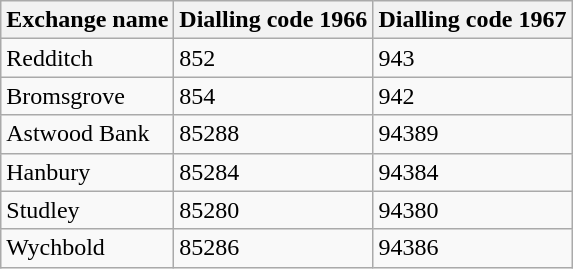<table class="wikitable" style="width: auto; margin-left: 1.5em;">
<tr>
<th scope="col">Exchange name</th>
<th scope="col">Dialling code 1966</th>
<th scope="col">Dialling code 1967</th>
</tr>
<tr>
<td>Redditch</td>
<td>852</td>
<td>943</td>
</tr>
<tr>
<td>Bromsgrove</td>
<td>854</td>
<td>942</td>
</tr>
<tr>
<td>Astwood Bank</td>
<td>85288</td>
<td>94389</td>
</tr>
<tr>
<td>Hanbury</td>
<td>85284</td>
<td>94384</td>
</tr>
<tr>
<td>Studley</td>
<td>85280</td>
<td>94380</td>
</tr>
<tr>
<td>Wychbold</td>
<td>85286</td>
<td>94386</td>
</tr>
</table>
